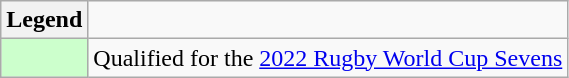<table class="wikitable">
<tr>
<th>Legend</th>
</tr>
<tr>
<td bgcolor="ccffcc"></td>
<td>Qualified for the <a href='#'>2022 Rugby World Cup Sevens</a></td>
</tr>
</table>
